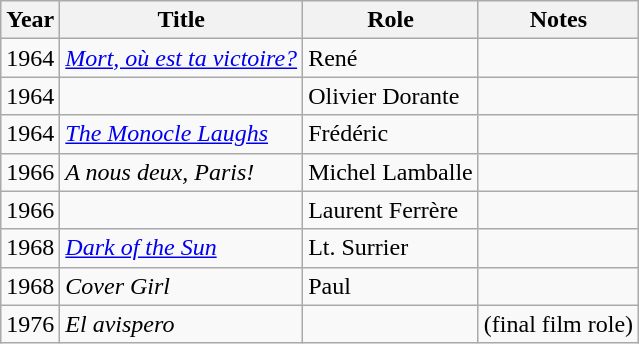<table class="wikitable">
<tr>
<th>Year</th>
<th>Title</th>
<th>Role</th>
<th>Notes</th>
</tr>
<tr>
<td>1964</td>
<td><em><a href='#'>Mort, où est ta victoire?</a></em></td>
<td>René</td>
<td></td>
</tr>
<tr>
<td>1964</td>
<td><em></em></td>
<td>Olivier Dorante</td>
<td></td>
</tr>
<tr>
<td>1964</td>
<td><em><a href='#'>The Monocle Laughs</a></em></td>
<td>Frédéric</td>
<td></td>
</tr>
<tr>
<td>1966</td>
<td><em>A nous deux, Paris!</em></td>
<td>Michel Lamballe</td>
<td></td>
</tr>
<tr>
<td>1966</td>
<td><em></em></td>
<td>Laurent Ferrère</td>
<td></td>
</tr>
<tr>
<td>1968</td>
<td><em><a href='#'>Dark of the Sun</a></em></td>
<td>Lt. Surrier</td>
<td></td>
</tr>
<tr>
<td>1968</td>
<td><em>Cover Girl</em></td>
<td>Paul</td>
<td></td>
</tr>
<tr>
<td>1976</td>
<td><em>El avispero</em></td>
<td></td>
<td>(final film role)</td>
</tr>
</table>
